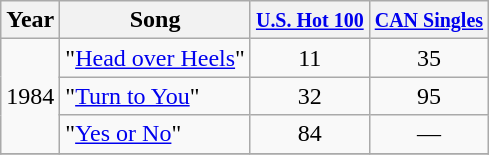<table class="wikitable">
<tr>
<th align="center">Year</th>
<th align="left">Song</th>
<th align="center"><small><a href='#'>U.S. Hot 100</a></small></th>
<th align="center"><small><a href='#'>CAN Singles</a></small></th>
</tr>
<tr>
<td align="center" rowspan="3">1984</td>
<td align="left">"<a href='#'>Head over Heels</a>"</td>
<td align="center">11</td>
<td align="center">35</td>
</tr>
<tr>
<td align="left">"<a href='#'>Turn to You</a>"</td>
<td align="center">32</td>
<td align="center">95</td>
</tr>
<tr>
<td align="left">"<a href='#'>Yes or No</a>"</td>
<td align="center">84</td>
<td align="center">—</td>
</tr>
<tr>
</tr>
</table>
